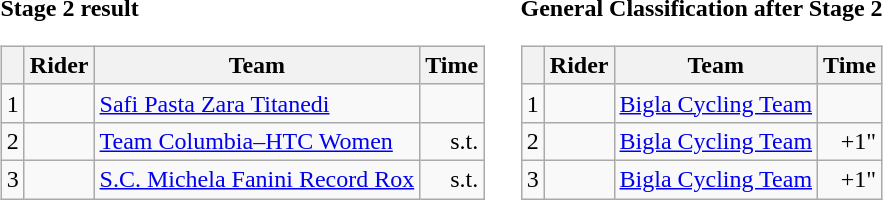<table>
<tr>
<td><strong>Stage 2 result</strong><br><table class=wikitable>
<tr>
<th></th>
<th>Rider</th>
<th>Team</th>
<th>Time</th>
</tr>
<tr>
<td>1</td>
<td></td>
<td><a href='#'>Safi Pasta Zara Titanedi</a></td>
<td align=right></td>
</tr>
<tr>
<td>2</td>
<td></td>
<td><a href='#'>Team Columbia–HTC Women</a></td>
<td align=right>s.t.</td>
</tr>
<tr>
<td>3</td>
<td></td>
<td><a href='#'>S.C. Michela Fanini Record Rox</a></td>
<td align=right>s.t.</td>
</tr>
</table>
</td>
<td></td>
<td><strong>General Classification after Stage 2</strong><br><table class="wikitable">
<tr>
<th></th>
<th>Rider</th>
<th>Team</th>
<th>Time</th>
</tr>
<tr>
<td>1</td>
<td></td>
<td><a href='#'>Bigla Cycling Team</a></td>
<td align=right></td>
</tr>
<tr>
<td>2</td>
<td></td>
<td><a href='#'>Bigla Cycling Team</a></td>
<td align=right>+1"</td>
</tr>
<tr>
<td>3</td>
<td></td>
<td><a href='#'>Bigla Cycling Team</a></td>
<td align=right>+1"</td>
</tr>
</table>
</td>
</tr>
</table>
